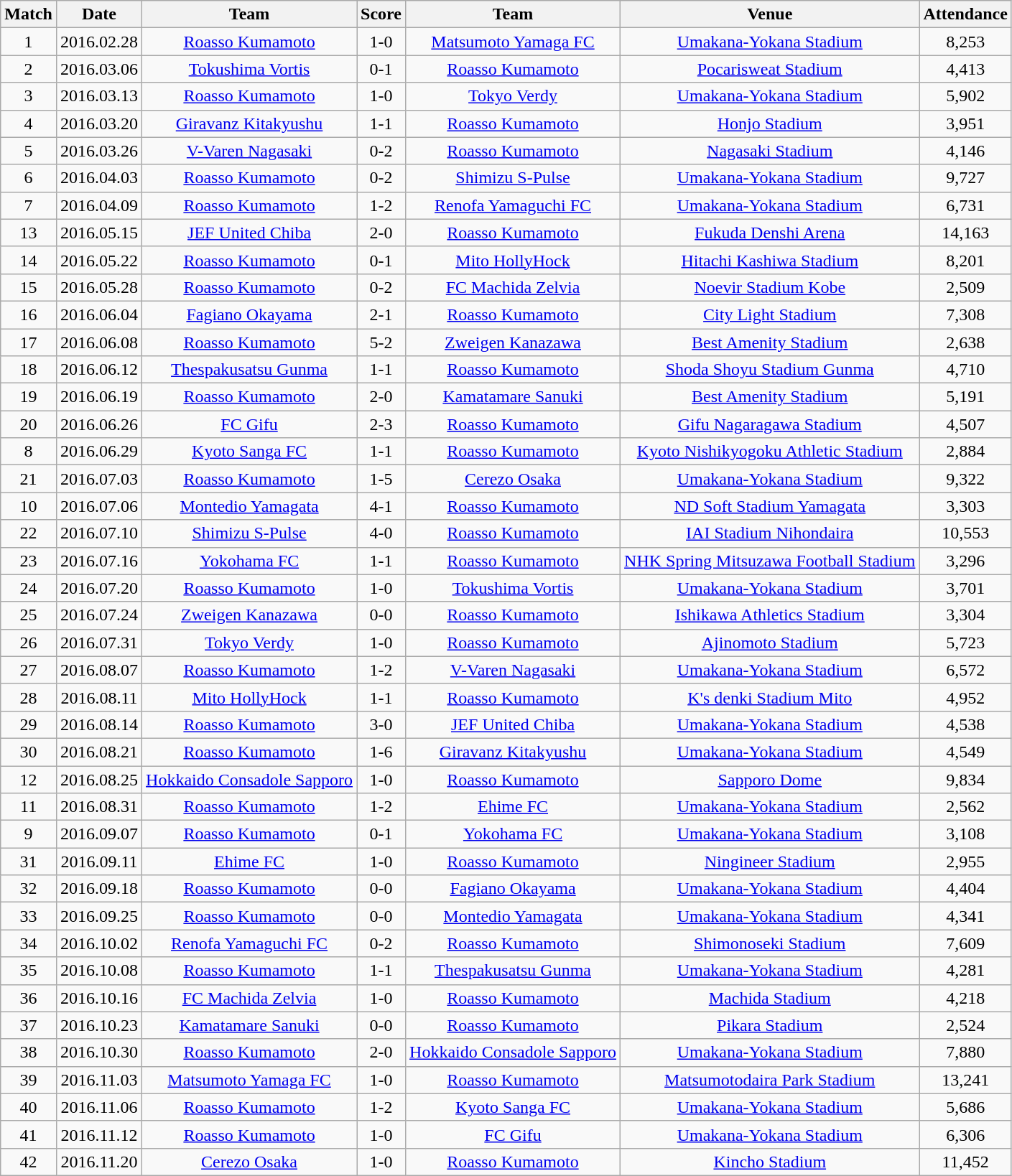<table class="wikitable" style="text-align:center;">
<tr>
<th>Match</th>
<th>Date</th>
<th>Team</th>
<th>Score</th>
<th>Team</th>
<th>Venue</th>
<th>Attendance</th>
</tr>
<tr>
<td>1</td>
<td>2016.02.28</td>
<td><a href='#'>Roasso Kumamoto</a></td>
<td>1-0</td>
<td><a href='#'>Matsumoto Yamaga FC</a></td>
<td><a href='#'>Umakana-Yokana Stadium</a></td>
<td>8,253</td>
</tr>
<tr>
<td>2</td>
<td>2016.03.06</td>
<td><a href='#'>Tokushima Vortis</a></td>
<td>0-1</td>
<td><a href='#'>Roasso Kumamoto</a></td>
<td><a href='#'>Pocarisweat Stadium</a></td>
<td>4,413</td>
</tr>
<tr>
<td>3</td>
<td>2016.03.13</td>
<td><a href='#'>Roasso Kumamoto</a></td>
<td>1-0</td>
<td><a href='#'>Tokyo Verdy</a></td>
<td><a href='#'>Umakana-Yokana Stadium</a></td>
<td>5,902</td>
</tr>
<tr>
<td>4</td>
<td>2016.03.20</td>
<td><a href='#'>Giravanz Kitakyushu</a></td>
<td>1-1</td>
<td><a href='#'>Roasso Kumamoto</a></td>
<td><a href='#'>Honjo Stadium</a></td>
<td>3,951</td>
</tr>
<tr>
<td>5</td>
<td>2016.03.26</td>
<td><a href='#'>V-Varen Nagasaki</a></td>
<td>0-2</td>
<td><a href='#'>Roasso Kumamoto</a></td>
<td><a href='#'>Nagasaki Stadium</a></td>
<td>4,146</td>
</tr>
<tr>
<td>6</td>
<td>2016.04.03</td>
<td><a href='#'>Roasso Kumamoto</a></td>
<td>0-2</td>
<td><a href='#'>Shimizu S-Pulse</a></td>
<td><a href='#'>Umakana-Yokana Stadium</a></td>
<td>9,727</td>
</tr>
<tr>
<td>7</td>
<td>2016.04.09</td>
<td><a href='#'>Roasso Kumamoto</a></td>
<td>1-2</td>
<td><a href='#'>Renofa Yamaguchi FC</a></td>
<td><a href='#'>Umakana-Yokana Stadium</a></td>
<td>6,731</td>
</tr>
<tr>
<td>13</td>
<td>2016.05.15</td>
<td><a href='#'>JEF United Chiba</a></td>
<td>2-0</td>
<td><a href='#'>Roasso Kumamoto</a></td>
<td><a href='#'>Fukuda Denshi Arena</a></td>
<td>14,163</td>
</tr>
<tr>
<td>14</td>
<td>2016.05.22</td>
<td><a href='#'>Roasso Kumamoto</a></td>
<td>0-1</td>
<td><a href='#'>Mito HollyHock</a></td>
<td><a href='#'>Hitachi Kashiwa Stadium</a></td>
<td>8,201</td>
</tr>
<tr>
<td>15</td>
<td>2016.05.28</td>
<td><a href='#'>Roasso Kumamoto</a></td>
<td>0-2</td>
<td><a href='#'>FC Machida Zelvia</a></td>
<td><a href='#'>Noevir Stadium Kobe</a></td>
<td>2,509</td>
</tr>
<tr>
<td>16</td>
<td>2016.06.04</td>
<td><a href='#'>Fagiano Okayama</a></td>
<td>2-1</td>
<td><a href='#'>Roasso Kumamoto</a></td>
<td><a href='#'>City Light Stadium</a></td>
<td>7,308</td>
</tr>
<tr>
<td>17</td>
<td>2016.06.08</td>
<td><a href='#'>Roasso Kumamoto</a></td>
<td>5-2</td>
<td><a href='#'>Zweigen Kanazawa</a></td>
<td><a href='#'>Best Amenity Stadium</a></td>
<td>2,638</td>
</tr>
<tr>
<td>18</td>
<td>2016.06.12</td>
<td><a href='#'>Thespakusatsu Gunma</a></td>
<td>1-1</td>
<td><a href='#'>Roasso Kumamoto</a></td>
<td><a href='#'>Shoda Shoyu Stadium Gunma</a></td>
<td>4,710</td>
</tr>
<tr>
<td>19</td>
<td>2016.06.19</td>
<td><a href='#'>Roasso Kumamoto</a></td>
<td>2-0</td>
<td><a href='#'>Kamatamare Sanuki</a></td>
<td><a href='#'>Best Amenity Stadium</a></td>
<td>5,191</td>
</tr>
<tr>
<td>20</td>
<td>2016.06.26</td>
<td><a href='#'>FC Gifu</a></td>
<td>2-3</td>
<td><a href='#'>Roasso Kumamoto</a></td>
<td><a href='#'>Gifu Nagaragawa Stadium</a></td>
<td>4,507</td>
</tr>
<tr>
<td>8</td>
<td>2016.06.29</td>
<td><a href='#'>Kyoto Sanga FC</a></td>
<td>1-1</td>
<td><a href='#'>Roasso Kumamoto</a></td>
<td><a href='#'>Kyoto Nishikyogoku Athletic Stadium</a></td>
<td>2,884</td>
</tr>
<tr>
<td>21</td>
<td>2016.07.03</td>
<td><a href='#'>Roasso Kumamoto</a></td>
<td>1-5</td>
<td><a href='#'>Cerezo Osaka</a></td>
<td><a href='#'>Umakana-Yokana Stadium</a></td>
<td>9,322</td>
</tr>
<tr>
<td>10</td>
<td>2016.07.06</td>
<td><a href='#'>Montedio Yamagata</a></td>
<td>4-1</td>
<td><a href='#'>Roasso Kumamoto</a></td>
<td><a href='#'>ND Soft Stadium Yamagata</a></td>
<td>3,303</td>
</tr>
<tr>
<td>22</td>
<td>2016.07.10</td>
<td><a href='#'>Shimizu S-Pulse</a></td>
<td>4-0</td>
<td><a href='#'>Roasso Kumamoto</a></td>
<td><a href='#'>IAI Stadium Nihondaira</a></td>
<td>10,553</td>
</tr>
<tr>
<td>23</td>
<td>2016.07.16</td>
<td><a href='#'>Yokohama FC</a></td>
<td>1-1</td>
<td><a href='#'>Roasso Kumamoto</a></td>
<td><a href='#'>NHK Spring Mitsuzawa Football Stadium</a></td>
<td>3,296</td>
</tr>
<tr>
<td>24</td>
<td>2016.07.20</td>
<td><a href='#'>Roasso Kumamoto</a></td>
<td>1-0</td>
<td><a href='#'>Tokushima Vortis</a></td>
<td><a href='#'>Umakana-Yokana Stadium</a></td>
<td>3,701</td>
</tr>
<tr>
<td>25</td>
<td>2016.07.24</td>
<td><a href='#'>Zweigen Kanazawa</a></td>
<td>0-0</td>
<td><a href='#'>Roasso Kumamoto</a></td>
<td><a href='#'>Ishikawa Athletics Stadium</a></td>
<td>3,304</td>
</tr>
<tr>
<td>26</td>
<td>2016.07.31</td>
<td><a href='#'>Tokyo Verdy</a></td>
<td>1-0</td>
<td><a href='#'>Roasso Kumamoto</a></td>
<td><a href='#'>Ajinomoto Stadium</a></td>
<td>5,723</td>
</tr>
<tr>
<td>27</td>
<td>2016.08.07</td>
<td><a href='#'>Roasso Kumamoto</a></td>
<td>1-2</td>
<td><a href='#'>V-Varen Nagasaki</a></td>
<td><a href='#'>Umakana-Yokana Stadium</a></td>
<td>6,572</td>
</tr>
<tr>
<td>28</td>
<td>2016.08.11</td>
<td><a href='#'>Mito HollyHock</a></td>
<td>1-1</td>
<td><a href='#'>Roasso Kumamoto</a></td>
<td><a href='#'>K's denki Stadium Mito</a></td>
<td>4,952</td>
</tr>
<tr>
<td>29</td>
<td>2016.08.14</td>
<td><a href='#'>Roasso Kumamoto</a></td>
<td>3-0</td>
<td><a href='#'>JEF United Chiba</a></td>
<td><a href='#'>Umakana-Yokana Stadium</a></td>
<td>4,538</td>
</tr>
<tr>
<td>30</td>
<td>2016.08.21</td>
<td><a href='#'>Roasso Kumamoto</a></td>
<td>1-6</td>
<td><a href='#'>Giravanz Kitakyushu</a></td>
<td><a href='#'>Umakana-Yokana Stadium</a></td>
<td>4,549</td>
</tr>
<tr>
<td>12</td>
<td>2016.08.25</td>
<td><a href='#'>Hokkaido Consadole Sapporo</a></td>
<td>1-0</td>
<td><a href='#'>Roasso Kumamoto</a></td>
<td><a href='#'>Sapporo Dome</a></td>
<td>9,834</td>
</tr>
<tr>
<td>11</td>
<td>2016.08.31</td>
<td><a href='#'>Roasso Kumamoto</a></td>
<td>1-2</td>
<td><a href='#'>Ehime FC</a></td>
<td><a href='#'>Umakana-Yokana Stadium</a></td>
<td>2,562</td>
</tr>
<tr>
<td>9</td>
<td>2016.09.07</td>
<td><a href='#'>Roasso Kumamoto</a></td>
<td>0-1</td>
<td><a href='#'>Yokohama FC</a></td>
<td><a href='#'>Umakana-Yokana Stadium</a></td>
<td>3,108</td>
</tr>
<tr>
<td>31</td>
<td>2016.09.11</td>
<td><a href='#'>Ehime FC</a></td>
<td>1-0</td>
<td><a href='#'>Roasso Kumamoto</a></td>
<td><a href='#'>Ningineer Stadium</a></td>
<td>2,955</td>
</tr>
<tr>
<td>32</td>
<td>2016.09.18</td>
<td><a href='#'>Roasso Kumamoto</a></td>
<td>0-0</td>
<td><a href='#'>Fagiano Okayama</a></td>
<td><a href='#'>Umakana-Yokana Stadium</a></td>
<td>4,404</td>
</tr>
<tr>
<td>33</td>
<td>2016.09.25</td>
<td><a href='#'>Roasso Kumamoto</a></td>
<td>0-0</td>
<td><a href='#'>Montedio Yamagata</a></td>
<td><a href='#'>Umakana-Yokana Stadium</a></td>
<td>4,341</td>
</tr>
<tr>
<td>34</td>
<td>2016.10.02</td>
<td><a href='#'>Renofa Yamaguchi FC</a></td>
<td>0-2</td>
<td><a href='#'>Roasso Kumamoto</a></td>
<td><a href='#'>Shimonoseki Stadium</a></td>
<td>7,609</td>
</tr>
<tr>
<td>35</td>
<td>2016.10.08</td>
<td><a href='#'>Roasso Kumamoto</a></td>
<td>1-1</td>
<td><a href='#'>Thespakusatsu Gunma</a></td>
<td><a href='#'>Umakana-Yokana Stadium</a></td>
<td>4,281</td>
</tr>
<tr>
<td>36</td>
<td>2016.10.16</td>
<td><a href='#'>FC Machida Zelvia</a></td>
<td>1-0</td>
<td><a href='#'>Roasso Kumamoto</a></td>
<td><a href='#'>Machida Stadium</a></td>
<td>4,218</td>
</tr>
<tr>
<td>37</td>
<td>2016.10.23</td>
<td><a href='#'>Kamatamare Sanuki</a></td>
<td>0-0</td>
<td><a href='#'>Roasso Kumamoto</a></td>
<td><a href='#'>Pikara Stadium</a></td>
<td>2,524</td>
</tr>
<tr>
<td>38</td>
<td>2016.10.30</td>
<td><a href='#'>Roasso Kumamoto</a></td>
<td>2-0</td>
<td><a href='#'>Hokkaido Consadole Sapporo</a></td>
<td><a href='#'>Umakana-Yokana Stadium</a></td>
<td>7,880</td>
</tr>
<tr>
<td>39</td>
<td>2016.11.03</td>
<td><a href='#'>Matsumoto Yamaga FC</a></td>
<td>1-0</td>
<td><a href='#'>Roasso Kumamoto</a></td>
<td><a href='#'>Matsumotodaira Park Stadium</a></td>
<td>13,241</td>
</tr>
<tr>
<td>40</td>
<td>2016.11.06</td>
<td><a href='#'>Roasso Kumamoto</a></td>
<td>1-2</td>
<td><a href='#'>Kyoto Sanga FC</a></td>
<td><a href='#'>Umakana-Yokana Stadium</a></td>
<td>5,686</td>
</tr>
<tr>
<td>41</td>
<td>2016.11.12</td>
<td><a href='#'>Roasso Kumamoto</a></td>
<td>1-0</td>
<td><a href='#'>FC Gifu</a></td>
<td><a href='#'>Umakana-Yokana Stadium</a></td>
<td>6,306</td>
</tr>
<tr>
<td>42</td>
<td>2016.11.20</td>
<td><a href='#'>Cerezo Osaka</a></td>
<td>1-0</td>
<td><a href='#'>Roasso Kumamoto</a></td>
<td><a href='#'>Kincho Stadium</a></td>
<td>11,452</td>
</tr>
</table>
